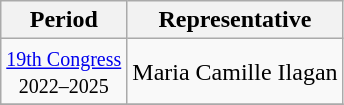<table class="wikitable"; style="text-align:center">
<tr>
<th>Period</th>
<th>Representative</th>
</tr>
<tr>
<td><small><a href='#'>19th Congress</a><br>2022–2025</small></td>
<td>Maria Camille Ilagan<br></td>
</tr>
<tr>
</tr>
</table>
